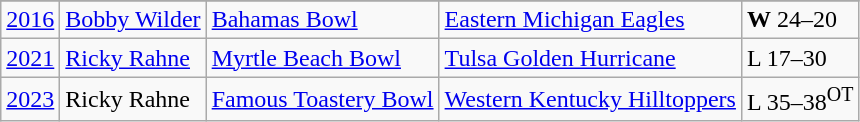<table class="wikitable">
<tr>
</tr>
<tr>
<td><a href='#'>2016</a></td>
<td><a href='#'>Bobby Wilder</a></td>
<td><a href='#'>Bahamas Bowl</a></td>
<td><a href='#'>Eastern Michigan Eagles</a></td>
<td><strong>W</strong> 24–20</td>
</tr>
<tr>
<td><a href='#'>2021</a></td>
<td><a href='#'>Ricky Rahne</a></td>
<td><a href='#'>Myrtle Beach Bowl</a></td>
<td><a href='#'>Tulsa Golden Hurricane</a></td>
<td>L 17–30</td>
</tr>
<tr>
<td><a href='#'>2023</a></td>
<td>Ricky Rahne</td>
<td><a href='#'>Famous Toastery Bowl</a></td>
<td><a href='#'>Western Kentucky Hilltoppers</a></td>
<td>L 35–38<sup>OT</sup></td>
</tr>
</table>
